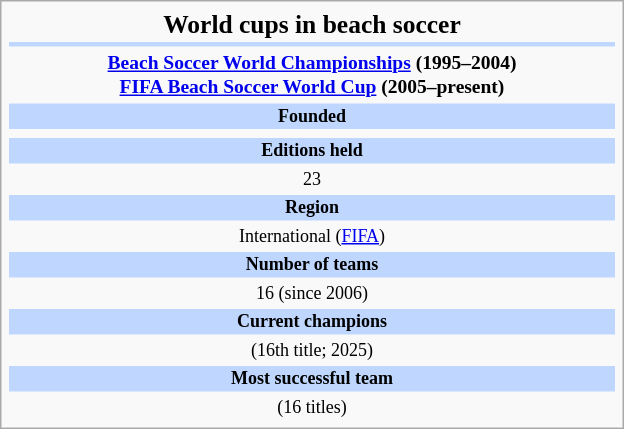<table class="infobox football" style="width: 26em; text-align: center;">
<tr>
<th style="font-size: 17px; border-bottom:3px solid #BFD7FF;">World cups in beach soccer</th>
</tr>
<tr>
<th style="font-size: 13px;"><a href='#'>Beach Soccer World Championships</a> (1995–2004)<br><a href='#'>FIFA Beach Soccer World Cup</a> (2005–present)</th>
</tr>
<tr>
<td style="font-size: 12px; background: #BFD7FF;"><strong>Founded</strong></td>
</tr>
<tr>
<td style="font-size: 12px;"></td>
</tr>
<tr>
<td style="font-size: 12px; background: #BFD7FF;"><strong>Editions held</strong></td>
</tr>
<tr>
<td style="font-size: 12px;">23</td>
</tr>
<tr>
<td style="font-size: 12px; background: #BFD7FF;"><strong>Region</strong></td>
</tr>
<tr>
<td style="font-size: 12px;">International (<a href='#'>FIFA</a>)</td>
</tr>
<tr>
<td style="font-size: 12px; background: #BFD7FF;"><strong>Number of teams</strong></td>
</tr>
<tr>
<td style="font-size: 12px;">16 (since 2006)</td>
</tr>
<tr>
<td style="font-size: 12px; background: #BFD7FF;"><strong>Current champions</strong></td>
</tr>
<tr>
<td style="font-size: 12px;"> (16th title; 2025)</td>
</tr>
<tr>
<td style="font-size: 12px; background: #BFD7FF;"><strong>Most successful team</strong></td>
</tr>
<tr>
<td style="font-size: 12px;"> (16 titles)</td>
</tr>
</table>
